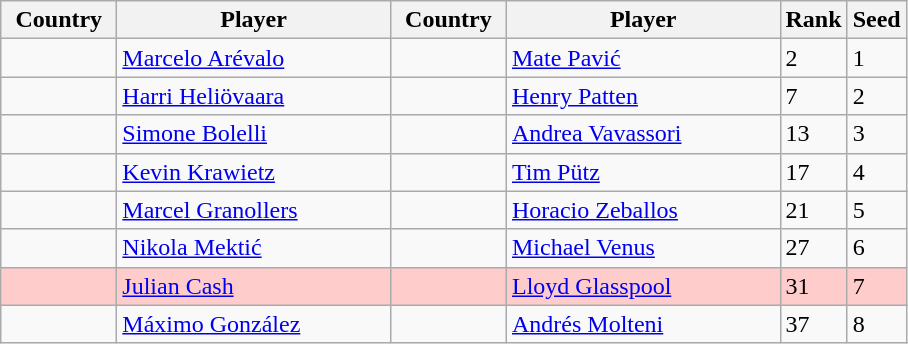<table class="sortable wikitable">
<tr>
<th width="70">Country</th>
<th width="175">Player</th>
<th width="70">Country</th>
<th width="175">Player</th>
<th>Rank</th>
<th>Seed</th>
</tr>
<tr>
<td></td>
<td><a href='#'>Marcelo Arévalo</a></td>
<td></td>
<td><a href='#'>Mate Pavić</a></td>
<td>2</td>
<td>1</td>
</tr>
<tr>
<td></td>
<td><a href='#'>Harri Heliövaara</a></td>
<td></td>
<td><a href='#'>Henry Patten</a></td>
<td>7</td>
<td>2</td>
</tr>
<tr>
<td></td>
<td><a href='#'>Simone Bolelli</a></td>
<td></td>
<td><a href='#'>Andrea Vavassori</a></td>
<td>13</td>
<td>3</td>
</tr>
<tr>
<td></td>
<td><a href='#'>Kevin Krawietz</a></td>
<td></td>
<td><a href='#'>Tim Pütz</a></td>
<td>17</td>
<td>4</td>
</tr>
<tr>
<td></td>
<td><a href='#'>Marcel Granollers</a></td>
<td></td>
<td><a href='#'>Horacio Zeballos</a></td>
<td>21</td>
<td>5</td>
</tr>
<tr>
<td></td>
<td><a href='#'>Nikola Mektić</a></td>
<td></td>
<td><a href='#'>Michael Venus</a></td>
<td>27</td>
<td>6</td>
</tr>
<tr bgcolor=#fcc>
<td></td>
<td><a href='#'>Julian Cash</a></td>
<td></td>
<td><a href='#'>Lloyd Glasspool</a></td>
<td>31</td>
<td>7</td>
</tr>
<tr>
<td></td>
<td><a href='#'>Máximo González</a></td>
<td></td>
<td><a href='#'>Andrés Molteni</a></td>
<td>37</td>
<td>8</td>
</tr>
</table>
